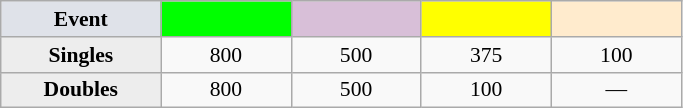<table class=wikitable style="font-size:90%; text-align:center">
<tr>
<td style="width:100px; background:#dfe2e9;"><strong>Event</strong></td>
<td style="width:80px; background:lime;"><strong></strong></td>
<td style="width:80px; background:thistle;"></td>
<td style="width:80px; background:#ff0;"></td>
<td style="width:80px; background:#ffebcd;"></td>
</tr>
<tr>
<th style="background:#ededed;">Singles</th>
<td>800</td>
<td>500</td>
<td>375</td>
<td>100</td>
</tr>
<tr>
<th style="background:#ededed;">Doubles</th>
<td>800</td>
<td>500</td>
<td>100</td>
<td>—</td>
</tr>
</table>
